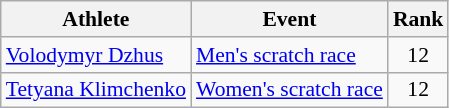<table class="wikitable" style="font-size:90%">
<tr>
<th>Athlete</th>
<th>Event</th>
<th>Rank</th>
</tr>
<tr align=center>
<td align=left><a href='#'>Volodymyr Dzhus</a></td>
<td align=left><a href='#'>Men's scratch race</a></td>
<td>12</td>
</tr>
<tr align=center>
<td align=left><a href='#'>Tetyana Klimchenko</a></td>
<td align=left><a href='#'>Women's scratch race</a></td>
<td>12</td>
</tr>
</table>
